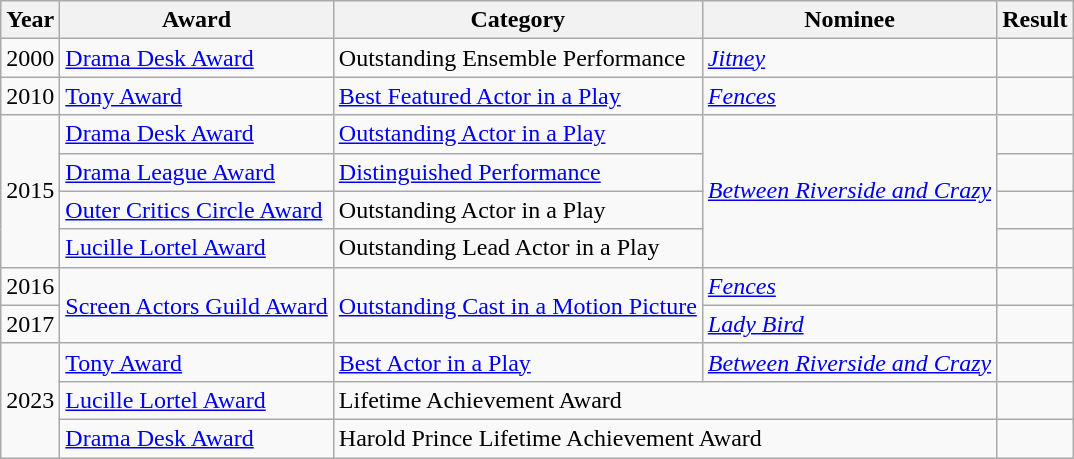<table class="wikitable">
<tr>
<th>Year</th>
<th>Award</th>
<th>Category</th>
<th>Nominee</th>
<th>Result</th>
</tr>
<tr>
<td>2000</td>
<td><a href='#'>Drama Desk Award</a></td>
<td>Outstanding Ensemble Performance</td>
<td><em><a href='#'>Jitney</a></em></td>
<td></td>
</tr>
<tr>
<td>2010</td>
<td><a href='#'>Tony Award</a></td>
<td><a href='#'>Best Featured Actor in a Play</a></td>
<td><em><a href='#'>Fences</a></em></td>
<td></td>
</tr>
<tr>
<td rowspan=4>2015</td>
<td><a href='#'>Drama Desk Award</a></td>
<td><a href='#'>Outstanding Actor in a Play</a></td>
<td rowspan=4><em><a href='#'>Between Riverside and Crazy</a></em></td>
<td></td>
</tr>
<tr>
<td><a href='#'>Drama League Award</a></td>
<td><a href='#'>Distinguished Performance</a></td>
<td></td>
</tr>
<tr>
<td><a href='#'>Outer Critics Circle Award</a></td>
<td>Outstanding Actor in a Play</td>
<td></td>
</tr>
<tr>
<td><a href='#'>Lucille Lortel Award</a></td>
<td>Outstanding Lead Actor in a Play</td>
<td></td>
</tr>
<tr>
<td>2016</td>
<td rowspan=2><a href='#'>Screen Actors Guild Award</a></td>
<td rowspan=2><a href='#'>Outstanding Cast in a Motion Picture</a></td>
<td><em><a href='#'>Fences</a></em></td>
<td></td>
</tr>
<tr>
<td>2017</td>
<td><em><a href='#'>Lady Bird</a></em></td>
<td></td>
</tr>
<tr>
<td rowspan=3>2023</td>
<td><a href='#'>Tony Award</a></td>
<td><a href='#'>Best Actor in a Play</a></td>
<td><em><a href='#'>Between Riverside and Crazy</a></em></td>
<td></td>
</tr>
<tr>
<td><a href='#'>Lucille Lortel Award</a></td>
<td colspan=2>Lifetime Achievement Award</td>
<td></td>
</tr>
<tr>
<td><a href='#'>Drama Desk Award</a></td>
<td colspan=2>Harold Prince Lifetime Achievement Award</td>
<td></td>
</tr>
</table>
